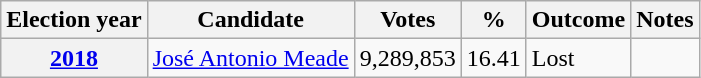<table class="wikitable">
<tr>
<th>Election year</th>
<th>Candidate</th>
<th>Votes</th>
<th>%</th>
<th>Outcome</th>
<th>Notes</th>
</tr>
<tr>
<th><a href='#'>2018</a></th>
<td><a href='#'>José Antonio Meade</a></td>
<td>9,289,853</td>
<td>16.41</td>
<td> Lost</td>
<td></td>
</tr>
</table>
